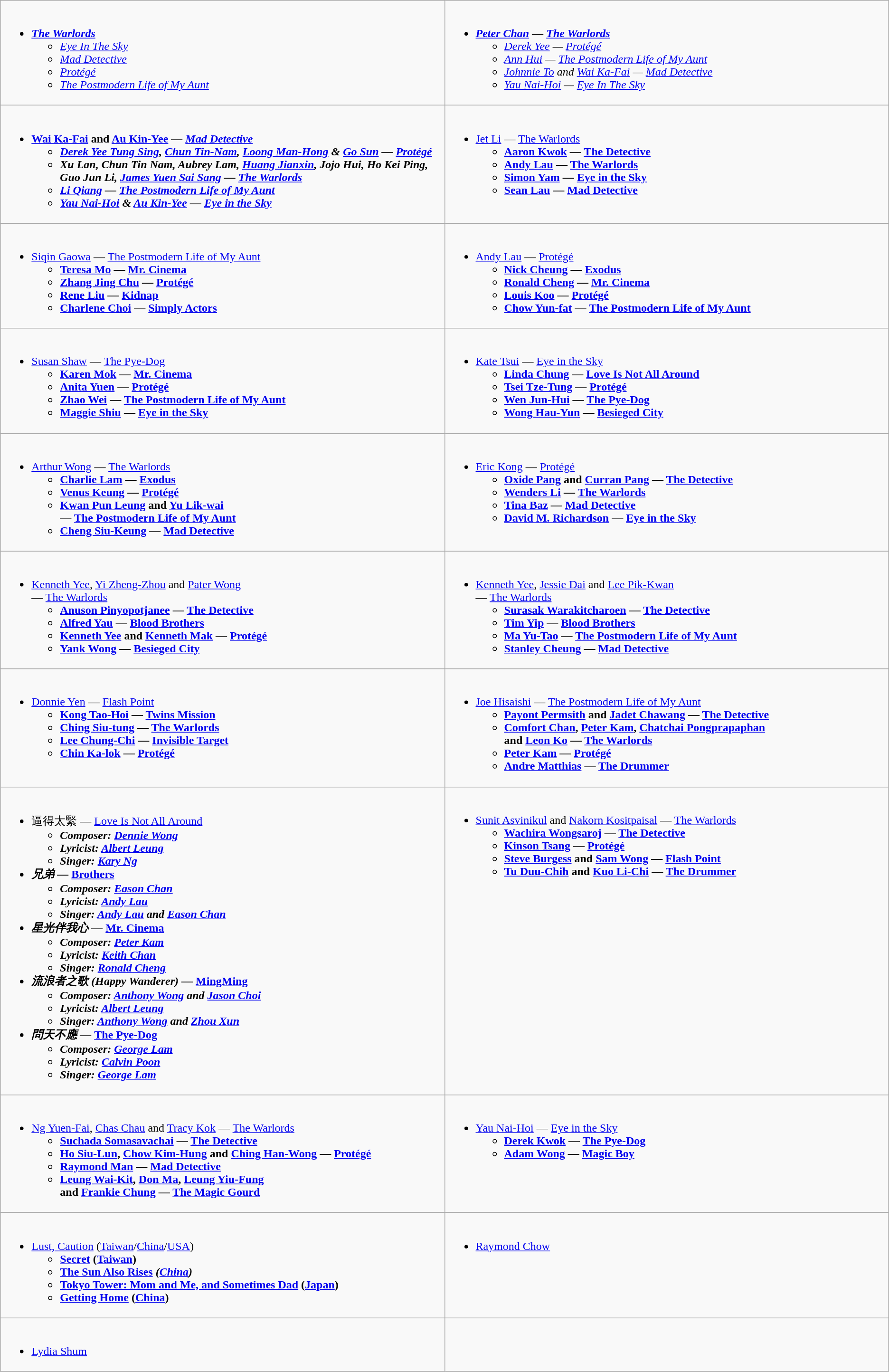<table class=wikitable>
<tr>
<td valign="top" width="50%"><br><ul><li><strong><em><a href='#'>The Warlords</a></em></strong><ul><li><em><a href='#'>Eye In The Sky</a></em></li><li><em><a href='#'>Mad Detective</a></em></li><li><em><a href='#'>Protégé</a></em></li><li><em><a href='#'>The Postmodern Life of My Aunt</a></em></li></ul></li></ul></td>
<td valign="top" width="50%"><br><ul><li><strong><em><a href='#'>Peter Chan</a> — <a href='#'>The Warlords</a></em></strong><ul><li><em><a href='#'>Derek Yee</a> — <a href='#'>Protégé</a></em></li><li><em><a href='#'>Ann Hui</a> — <a href='#'>The Postmodern Life of My Aunt</a></em></li><li><em><a href='#'>Johnnie To</a> and <a href='#'>Wai Ka-Fai</a> — <a href='#'>Mad Detective</a></em></li><li><em><a href='#'>Yau Nai-Hoi</a> — <a href='#'>Eye In The Sky</a></em></li></ul></li></ul></td>
</tr>
<tr>
<td valign="top" width="50%"><br><ul><li><strong><a href='#'>Wai Ka-Fai</a> and <a href='#'>Au Kin-Yee</a> <em>— <a href='#'>Mad Detective</a><strong><em><ul><li><a href='#'>Derek Yee Tung Sing</a>, <a href='#'>Chun Tin-Nam</a>, <a href='#'>Loong Man-Hong</a> & <a href='#'>Go Sun</a> </em>— <a href='#'>Protégé</a><em></li><li>Xu Lan, Chun Tin Nam, Aubrey Lam, <a href='#'>Huang Jianxin</a>, Jojo Hui, Ho Kei Ping, Guo Jun Li, <a href='#'>James Yuen Sai Sang</a> </em>— <a href='#'>The Warlords</a><em></li><li><a href='#'>Li Qiang</a> </em>— <a href='#'>The Postmodern Life of My Aunt</a><em></li><li><a href='#'>Yau Nai-Hoi</a> & <a href='#'>Au Kin-Yee</a> </em>— <a href='#'>Eye in the Sky</a><em></li></ul></li></ul></td>
<td valign="top" width="50%"><br><ul><li></em></strong><a href='#'>Jet Li</a> — <a href='#'>The Warlords</a><strong><em><ul><li></em><a href='#'>Aaron Kwok</a> — <a href='#'>The Detective</a><em></li><li></em><a href='#'>Andy Lau</a> — <a href='#'>The Warlords</a><em></li><li></em><a href='#'>Simon Yam</a> — <a href='#'>Eye in the Sky</a><em></li><li></em><a href='#'>Sean Lau</a> — <a href='#'>Mad Detective</a><em></li></ul></li></ul></td>
</tr>
<tr>
<td valign="top" width="50%"><br><ul><li></em></strong><a href='#'>Siqin Gaowa</a> — <a href='#'>The Postmodern Life of My Aunt</a><strong><em><ul><li></em><a href='#'>Teresa Mo</a> — <a href='#'>Mr. Cinema</a><em></li><li></em><a href='#'>Zhang Jing Chu</a> — <a href='#'>Protégé</a><em></li><li></em><a href='#'>Rene Liu</a> — <a href='#'>Kidnap</a><em></li><li></em><a href='#'>Charlene Choi</a> — <a href='#'>Simply Actors</a><em></li></ul></li></ul></td>
<td valign="top" width="50%"><br><ul><li></em></strong><a href='#'>Andy Lau</a> — <a href='#'>Protégé</a><strong><em><ul><li></em><a href='#'>Nick Cheung</a> — <a href='#'>Exodus</a><em></li><li></em><a href='#'>Ronald Cheng</a> — <a href='#'>Mr. Cinema</a><em></li><li></em><a href='#'>Louis Koo</a> — <a href='#'>Protégé</a><em></li><li></em><a href='#'>Chow Yun-fat</a> — <a href='#'>The Postmodern Life of My Aunt</a><em></li></ul></li></ul></td>
</tr>
<tr>
<td valign="top" width="50%"><br><ul><li></em></strong><a href='#'>Susan Shaw</a> — <a href='#'>The Pye-Dog</a><strong><em><ul><li></em><a href='#'>Karen Mok</a> — <a href='#'>Mr. Cinema</a><em></li><li></em><a href='#'>Anita Yuen</a> — <a href='#'>Protégé</a><em></li><li></em><a href='#'>Zhao Wei</a> — <a href='#'>The Postmodern Life of My Aunt</a><em></li><li></em><a href='#'>Maggie Shiu</a> — <a href='#'>Eye in the Sky</a><em></li></ul></li></ul></td>
<td valign="top" width="50%"><br><ul><li></em></strong><a href='#'>Kate Tsui</a> — <a href='#'>Eye in the Sky</a><strong><em><ul><li></em><a href='#'>Linda Chung</a> — <a href='#'>Love Is Not All Around</a><em></li><li></em><a href='#'>Tsei Tze-Tung</a> — <a href='#'>Protégé</a><em></li><li></em><a href='#'>Wen Jun-Hui</a> — <a href='#'>The Pye-Dog</a><em></li><li></em><a href='#'>Wong Hau-Yun</a> — <a href='#'>Besieged City</a><em></li></ul></li></ul></td>
</tr>
<tr>
<td valign="top" width="50%"><br><ul><li></em></strong><a href='#'>Arthur Wong</a> — <a href='#'>The Warlords</a><strong><em><ul><li></em><a href='#'>Charlie Lam</a> — <a href='#'>Exodus</a><em></li><li></em><a href='#'>Venus Keung</a> — <a href='#'>Protégé</a><em></li><li></em><a href='#'>Kwan Pun Leung</a> and <a href='#'>Yu Lik-wai</a> <br> — <a href='#'>The Postmodern Life of My Aunt</a><em></li><li></em><a href='#'>Cheng Siu-Keung</a> — <a href='#'>Mad Detective</a><em></li></ul></li></ul></td>
<td valign="top" width="50%"><br><ul><li></em></strong><a href='#'>Eric Kong</a> — <a href='#'>Protégé</a><strong><em><ul><li></em><a href='#'>Oxide Pang</a> and <a href='#'>Curran Pang</a> — <a href='#'>The Detective</a><em></li><li></em><a href='#'>Wenders Li</a> — <a href='#'>The Warlords</a><em></li><li></em><a href='#'>Tina Baz</a> — <a href='#'>Mad Detective</a><em></li><li></em><a href='#'>David M. Richardson</a> — <a href='#'>Eye in the Sky</a><em></li></ul></li></ul></td>
</tr>
<tr>
<td valign="top" width="50%"><br><ul><li></em></strong><a href='#'>Kenneth Yee</a>, <a href='#'>Yi Zheng-Zhou</a> and <a href='#'>Pater Wong</a> <br> — <a href='#'>The Warlords</a><strong><em><ul><li></em><a href='#'>Anuson Pinyopotjanee</a> — <a href='#'>The Detective</a><em></li><li></em><a href='#'>Alfred Yau</a> — <a href='#'>Blood Brothers</a><em></li><li></em><a href='#'>Kenneth Yee</a> and <a href='#'>Kenneth Mak</a> — <a href='#'>Protégé</a><em></li><li></em><a href='#'>Yank Wong</a> — <a href='#'>Besieged City</a><em></li></ul></li></ul></td>
<td valign="top" width="50%"><br><ul><li></em></strong><a href='#'>Kenneth Yee</a>, <a href='#'>Jessie Dai</a> and <a href='#'>Lee Pik-Kwan</a> <br> — <a href='#'>The Warlords</a><strong><em><ul><li></em><a href='#'>Surasak Warakitcharoen</a> — <a href='#'>The Detective</a><em></li><li></em><a href='#'>Tim Yip</a> — <a href='#'>Blood Brothers</a><em></li><li></em><a href='#'>Ma Yu-Tao</a> — <a href='#'>The Postmodern Life of My Aunt</a><em></li><li></em><a href='#'>Stanley Cheung</a> — <a href='#'>Mad Detective</a><em></li></ul></li></ul></td>
</tr>
<tr>
<td valign="top" width="50%"><br><ul><li></em></strong><a href='#'>Donnie Yen</a> — <a href='#'>Flash Point</a><strong><em><ul><li></em><a href='#'>Kong Tao-Hoi</a> — <a href='#'>Twins Mission</a><em></li><li></em><a href='#'>Ching Siu-tung</a> — <a href='#'>The Warlords</a><em></li><li></em><a href='#'>Lee Chung-Chi</a> — <a href='#'>Invisible Target</a><em></li><li></em><a href='#'>Chin Ka-lok</a> — <a href='#'>Protégé</a><em></li></ul></li></ul></td>
<td valign="top" width="50%"><br><ul><li></em></strong><a href='#'>Joe Hisaishi</a> — <a href='#'>The Postmodern Life of My Aunt</a><strong><em><ul><li></em><a href='#'>Payont Permsith</a> and <a href='#'>Jadet Chawang</a> — <a href='#'>The Detective</a><em></li><li></em><a href='#'>Comfort Chan</a>, <a href='#'>Peter Kam</a>, <a href='#'>Chatchai Pongprapaphan</a> <br> and <a href='#'>Leon Ko</a> — <a href='#'>The Warlords</a><em></li><li></em><a href='#'>Peter Kam</a> — <a href='#'>Protégé</a><em></li><li></em><a href='#'>Andre Matthias</a> — <a href='#'>The Drummer</a><em></li></ul></li></ul></td>
</tr>
<tr>
<td valign="top" width="50%"><br><ul><li></em></strong>逼得太緊 —  <a href='#'>Love Is Not All Around</a><strong><em><ul><li>Composer: <a href='#'>Dennie Wong</a></li><li>Lyricist: <a href='#'>Albert Leung</a></li><li>Singer: <a href='#'>Kary Ng</a></li></ul></li><li>兄弟 — </em><a href='#'>Brothers</a><em><ul><li>Composer: <a href='#'>Eason Chan</a></li><li>Lyricist: <a href='#'>Andy Lau</a></li><li>Singer: <a href='#'>Andy Lau</a> and <a href='#'>Eason Chan</a></li></ul></li><li>星光伴我心 — </em><a href='#'>Mr. Cinema</a><em><ul><li>Composer: <a href='#'>Peter Kam</a></li><li>Lyricist: <a href='#'>Keith Chan</a></li><li>Singer: <a href='#'>Ronald Cheng</a></li></ul></li><li>流浪者之歌 (Happy Wanderer) — </em><a href='#'>MingMing</a><em><ul><li>Composer: <a href='#'>Anthony Wong</a> and <a href='#'>Jason Choi</a></li><li>Lyricist: <a href='#'>Albert Leung</a></li><li>Singer: <a href='#'>Anthony Wong</a> and <a href='#'>Zhou Xun</a></li></ul></li><li>問天不應 — </em><a href='#'>The Pye-Dog</a><em><ul><li>Composer: <a href='#'>George Lam</a></li><li>Lyricist: <a href='#'>Calvin Poon</a></li><li>Singer: <a href='#'>George Lam</a></li></ul></li></ul></td>
<td valign="top" width="50%"><br><ul><li></em></strong><a href='#'>Sunit Asvinikul</a> and <a href='#'>Nakorn Kositpaisal</a> — <a href='#'>The Warlords</a><strong><em><ul><li></em><a href='#'>Wachira Wongsaroj</a> — <a href='#'>The Detective</a><em></li><li></em><a href='#'>Kinson Tsang</a> — <a href='#'>Protégé</a><em></li><li></em><a href='#'>Steve Burgess</a> and <a href='#'>Sam Wong</a> — <a href='#'>Flash Point</a><em></li><li></em><a href='#'>Tu Duu-Chih</a> and <a href='#'>Kuo Li-Chi</a> — <a href='#'>The Drummer</a><em></li></ul></li></ul></td>
</tr>
<tr>
<td valign="top" width="50%"><br><ul><li></em></strong><a href='#'>Ng Yuen-Fai</a>, <a href='#'>Chas Chau</a> and <a href='#'>Tracy Kok</a> — <a href='#'>The Warlords</a><strong><em><ul><li></em><a href='#'>Suchada Somasavachai</a> — <a href='#'>The Detective</a><em></li><li></em><a href='#'>Ho Siu-Lun</a>, <a href='#'>Chow Kim-Hung</a> and <a href='#'>Ching Han-Wong</a> — <a href='#'>Protégé</a><em></li><li></em><a href='#'>Raymond Man</a> — <a href='#'>Mad Detective</a><em></li><li></em><a href='#'>Leung Wai-Kit</a>, <a href='#'>Don Ma</a>, <a href='#'>Leung Yiu-Fung</a> <br> and <a href='#'>Frankie Chung</a> — <a href='#'>The Magic Gourd</a><em></li></ul></li></ul></td>
<td valign="top" width="50%"><br><ul><li></em></strong><a href='#'>Yau Nai-Hoi</a> — <a href='#'>Eye in the Sky</a><strong><em><ul><li></em><a href='#'>Derek Kwok</a> — <a href='#'>The Pye-Dog</a><em></li><li></em><a href='#'>Adam Wong</a> — <a href='#'>Magic Boy</a><em></li></ul></li></ul></td>
</tr>
<tr>
<td valign="top" width="50%"><br><ul><li></em></strong><a href='#'>Lust, Caution</a> (<a href='#'>Taiwan</a>/<a href='#'>China</a>/<a href='#'>USA</a>)<strong><em><ul><li></em><a href='#'>Secret</a> (<a href='#'>Taiwan</a>)<em></li><li></em><a href='#'>The Sun Also Rises</a><em> (<a href='#'>China</a>)</li><li></em><a href='#'>Tokyo Tower: Mom and Me, and Sometimes Dad</a> (<a href='#'>Japan</a>)<em></li><li></em><a href='#'>Getting Home</a> (<a href='#'>China</a>)<em></li></ul></li></ul></td>
<td valign="top" width="50%"><br><ul><li></em></strong><a href='#'>Raymond Chow</a><strong><em></li></ul></td>
</tr>
<tr>
<td valign="top" width="50%"><br><ul><li></em></strong><a href='#'>Lydia Shum</a><strong><em></li></ul></td>
</tr>
</table>
